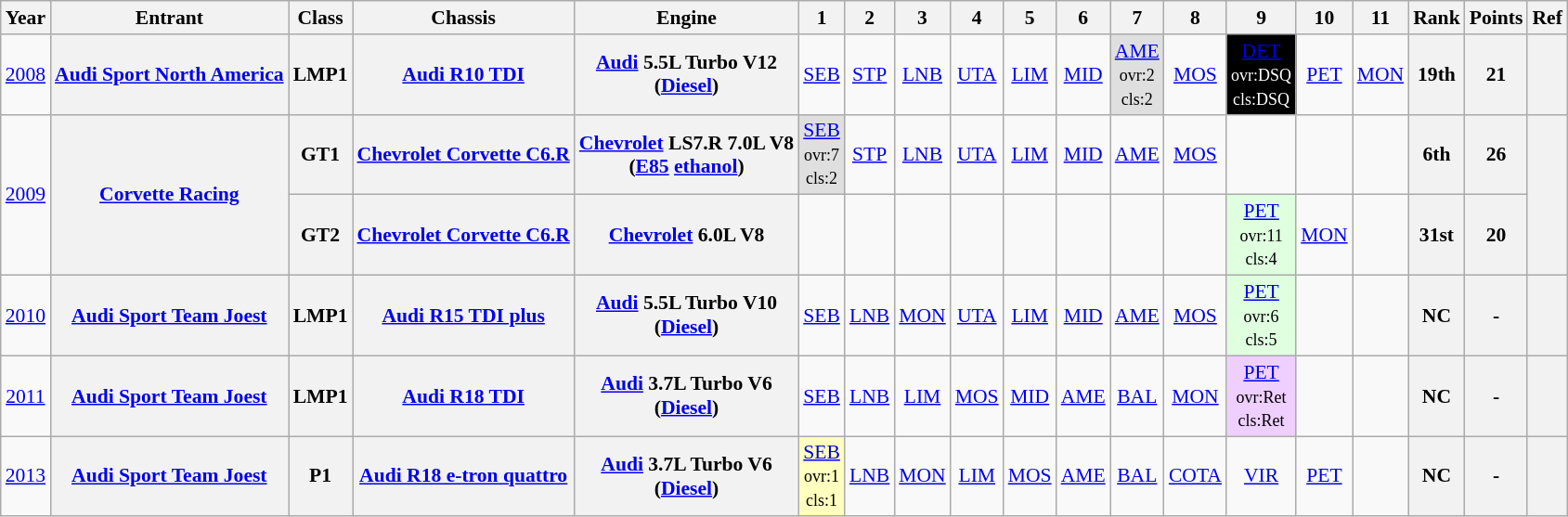<table class="wikitable" style="text-align:center; font-size:90%">
<tr>
<th>Year</th>
<th>Entrant</th>
<th>Class</th>
<th>Chassis</th>
<th>Engine</th>
<th>1</th>
<th>2</th>
<th>3</th>
<th>4</th>
<th>5</th>
<th>6</th>
<th>7</th>
<th>8</th>
<th>9</th>
<th>10</th>
<th>11</th>
<th>Rank</th>
<th>Points</th>
<th>Ref</th>
</tr>
<tr>
<td><a href='#'>2008</a></td>
<th><a href='#'>Audi Sport North America</a></th>
<th>LMP1</th>
<th><a href='#'>Audi R10 TDI</a></th>
<th><a href='#'>Audi</a> 5.5L Turbo V12<br>(<a href='#'>Diesel</a>)</th>
<td><a href='#'>SEB</a></td>
<td><a href='#'>STP</a></td>
<td><a href='#'>LNB</a></td>
<td><a href='#'>UTA</a></td>
<td><a href='#'>LIM</a></td>
<td><a href='#'>MID</a></td>
<td style="background:#DFDFDF;"><a href='#'>AME</a><br><small>ovr:2<br>cls:2</small></td>
<td><a href='#'>MOS</a></td>
<td style="background:#000000; color:#ffffff"><a href='#'><span>DET</span></a><br><small>ovr:DSQ<br>cls:DSQ</small></td>
<td><a href='#'>PET</a></td>
<td><a href='#'>MON</a></td>
<th>19th</th>
<th>21</th>
<th></th>
</tr>
<tr>
<td rowspan=2><a href='#'>2009</a></td>
<th rowspan=2><a href='#'>Corvette Racing</a></th>
<th>GT1</th>
<th><a href='#'>Chevrolet Corvette C6.R</a></th>
<th><a href='#'>Chevrolet</a> LS7.R 7.0L V8<br>(<a href='#'>E85</a> <a href='#'>ethanol</a>)</th>
<td style="background:#DFDFDF;"><a href='#'>SEB</a><br><small>ovr:7<br>cls:2</small></td>
<td><a href='#'>STP</a></td>
<td><a href='#'>LNB</a></td>
<td><a href='#'>UTA</a></td>
<td><a href='#'>LIM</a></td>
<td><a href='#'>MID</a></td>
<td><a href='#'>AME</a></td>
<td><a href='#'>MOS</a></td>
<td></td>
<td></td>
<td></td>
<th>6th</th>
<th>26</th>
<th rowspan=2></th>
</tr>
<tr>
<th>GT2</th>
<th><a href='#'>Chevrolet Corvette C6.R</a></th>
<th><a href='#'>Chevrolet</a> 6.0L V8</th>
<td></td>
<td></td>
<td></td>
<td></td>
<td></td>
<td></td>
<td></td>
<td></td>
<td style="background:#DFFFDF;"><a href='#'>PET</a><br><small>ovr:11<br>cls:4</small></td>
<td><a href='#'>MON</a></td>
<td></td>
<th>31st</th>
<th>20</th>
</tr>
<tr>
<td><a href='#'>2010</a></td>
<th><a href='#'>Audi Sport Team Joest</a></th>
<th>LMP1</th>
<th><a href='#'>Audi R15 TDI plus</a></th>
<th><a href='#'>Audi</a> 5.5L Turbo V10<br>(<a href='#'>Diesel</a>)</th>
<td><a href='#'>SEB</a></td>
<td><a href='#'>LNB</a></td>
<td><a href='#'>MON</a></td>
<td><a href='#'>UTA</a></td>
<td><a href='#'>LIM</a></td>
<td><a href='#'>MID</a></td>
<td><a href='#'>AME</a></td>
<td><a href='#'>MOS</a></td>
<td style="background:#DFFFDF;"><a href='#'>PET</a><br><small>ovr:6<br>cls:5</small></td>
<td></td>
<td></td>
<th>NC</th>
<th>-</th>
<th></th>
</tr>
<tr>
<td><a href='#'>2011</a></td>
<th><a href='#'>Audi Sport Team Joest</a></th>
<th>LMP1</th>
<th><a href='#'>Audi R18 TDI</a></th>
<th><a href='#'>Audi</a> 3.7L Turbo V6<br>(<a href='#'>Diesel</a>)</th>
<td><a href='#'>SEB</a></td>
<td><a href='#'>LNB</a></td>
<td><a href='#'>LIM</a></td>
<td><a href='#'>MOS</a></td>
<td><a href='#'>MID</a></td>
<td><a href='#'>AME</a></td>
<td><a href='#'>BAL</a></td>
<td><a href='#'>MON</a></td>
<td style="background:#EFCFFF;"><a href='#'>PET</a><br><small>ovr:Ret<br>cls:Ret</small></td>
<td></td>
<td></td>
<th>NC</th>
<th>-</th>
<th></th>
</tr>
<tr>
<td><a href='#'>2013</a></td>
<th><a href='#'>Audi Sport Team Joest</a></th>
<th>P1</th>
<th><a href='#'>Audi R18 e-tron quattro</a></th>
<th><a href='#'>Audi</a> 3.7L Turbo V6<br>(<a href='#'>Diesel</a>)</th>
<td style="background:#FFFFBF;"><a href='#'>SEB</a><br><small>ovr:1<br>cls:1</small></td>
<td><a href='#'>LNB</a></td>
<td><a href='#'>MON</a></td>
<td><a href='#'>LIM</a></td>
<td><a href='#'>MOS</a></td>
<td><a href='#'>AME</a></td>
<td><a href='#'>BAL</a></td>
<td><a href='#'>COTA</a></td>
<td><a href='#'>VIR</a></td>
<td><a href='#'>PET</a></td>
<td></td>
<th>NC</th>
<th>-</th>
<th></th>
</tr>
</table>
